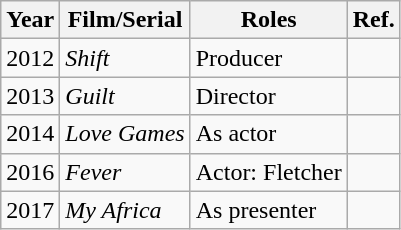<table class="wikitable">
<tr>
<th>Year</th>
<th>Film/Serial</th>
<th>Roles</th>
<th>Ref.</th>
</tr>
<tr>
<td>2012</td>
<td><em>Shift</em></td>
<td>Producer</td>
<td></td>
</tr>
<tr>
<td>2013</td>
<td><em>Guilt</em></td>
<td>Director</td>
<td></td>
</tr>
<tr>
<td>2014</td>
<td><em>Love Games</em></td>
<td>As actor</td>
<td></td>
</tr>
<tr>
<td>2016</td>
<td><em>Fever</em></td>
<td>Actor: Fletcher</td>
<td></td>
</tr>
<tr>
<td>2017</td>
<td><em>My Africa</em></td>
<td>As presenter</td>
<td></td>
</tr>
</table>
